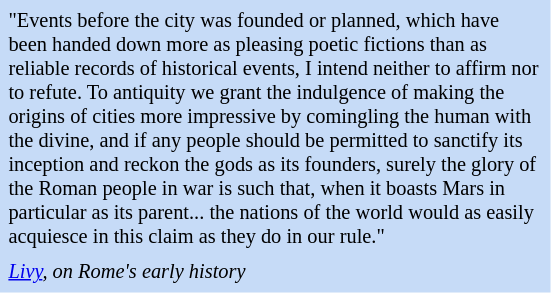<table class="toccolours" style="float: left; margin-left: 1em; margin-right: 2em; font-size: 85%; background:#c6dbf7; color:black; width:27em; max-width: 40%;" cellspacing="5">
<tr>
<td style="text-align: left;">"Events before the city was founded or planned, which have been handed down more as pleasing poetic fictions than as reliable records of historical events, I intend neither to affirm nor to refute. To antiquity we grant the indulgence of making the origins of cities more impressive by comingling the human with the divine, and if any people should be permitted to sanctify its inception and reckon the gods as its founders, surely the glory of the Roman people in war is such that, when it boasts Mars in particular as its parent... the nations of the world would as easily acquiesce in this claim as they do in our rule."</td>
</tr>
<tr>
<td style="text-align: left;"><em><a href='#'>Livy</a>, on Rome's early history</em></td>
</tr>
</table>
